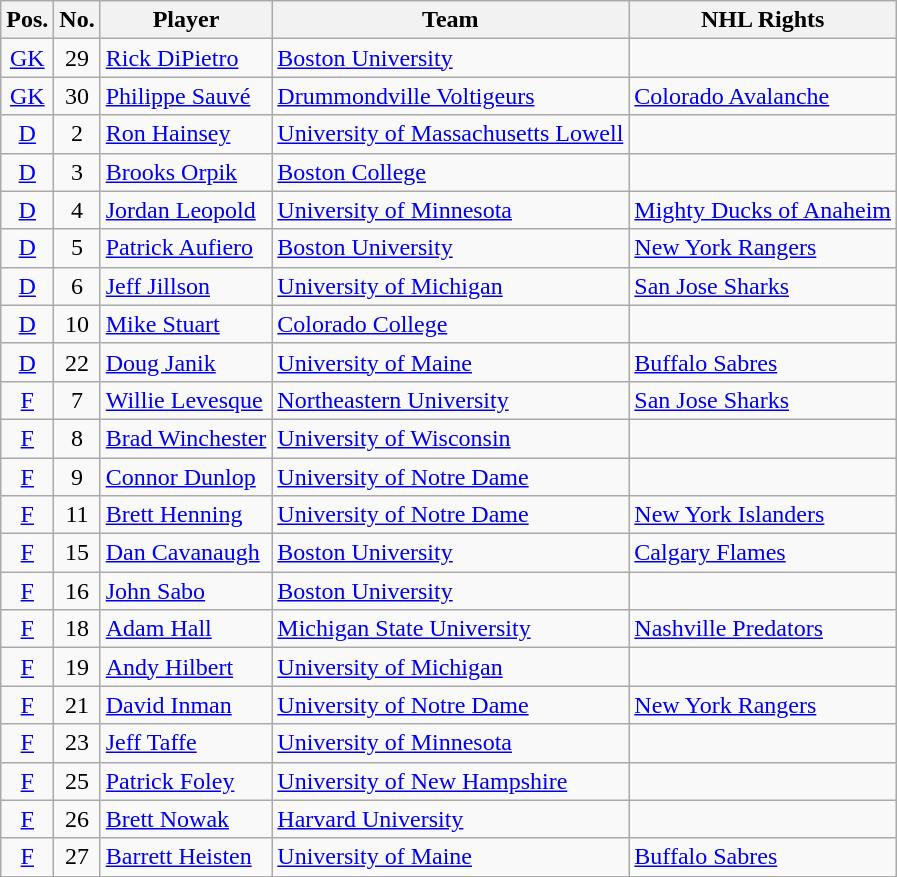<table class="wikitable sortable">
<tr>
<th>Pos.</th>
<th>No.</th>
<th>Player</th>
<th>Team</th>
<th>NHL Rights</th>
</tr>
<tr>
<td style="text-align:center;"><a href='#'>GK</a></td>
<td style="text-align:center;">29</td>
<td><a href='#'>Rick DiPietro</a></td>
<td> <a href='#'>Boston University</a></td>
<td></td>
</tr>
<tr>
<td style="text-align:center;"><a href='#'>GK</a></td>
<td style="text-align:center;">30</td>
<td><a href='#'>Philippe Sauvé</a></td>
<td> <a href='#'>Drummondville Voltigeurs</a></td>
<td><a href='#'>Colorado Avalanche</a></td>
</tr>
<tr>
<td style="text-align:center;"><a href='#'>D</a></td>
<td style="text-align:center;">2</td>
<td><a href='#'>Ron Hainsey</a></td>
<td> <a href='#'>University of Massachusetts Lowell</a></td>
<td></td>
</tr>
<tr>
<td style="text-align:center;"><a href='#'>D</a></td>
<td style="text-align:center;">3</td>
<td><a href='#'>Brooks Orpik</a></td>
<td> <a href='#'>Boston College</a></td>
<td></td>
</tr>
<tr>
<td style="text-align:center;"><a href='#'>D</a></td>
<td style="text-align:center;">4</td>
<td><a href='#'>Jordan Leopold</a></td>
<td> <a href='#'>University of Minnesota</a></td>
<td><a href='#'>Mighty Ducks of Anaheim</a></td>
</tr>
<tr>
<td style="text-align:center;"><a href='#'>D</a></td>
<td style="text-align:center;">5</td>
<td><a href='#'>Patrick Aufiero</a></td>
<td> <a href='#'>Boston University</a></td>
<td><a href='#'>New York Rangers</a></td>
</tr>
<tr>
<td style="text-align:center;"><a href='#'>D</a></td>
<td style="text-align:center;">6</td>
<td><a href='#'>Jeff Jillson</a></td>
<td> <a href='#'>University of Michigan</a></td>
<td><a href='#'>San Jose Sharks</a></td>
</tr>
<tr>
<td style="text-align:center;"><a href='#'>D</a></td>
<td style="text-align:center;">10</td>
<td><a href='#'>Mike Stuart</a></td>
<td> <a href='#'>Colorado College</a></td>
<td></td>
</tr>
<tr>
<td style="text-align:center;"><a href='#'>D</a></td>
<td style="text-align:center;">22</td>
<td><a href='#'>Doug Janik</a></td>
<td> <a href='#'>University of Maine</a></td>
<td><a href='#'>Buffalo Sabres</a></td>
</tr>
<tr>
<td style="text-align:center;"><a href='#'>F</a></td>
<td style="text-align:center;">7</td>
<td><a href='#'>Willie Levesque</a></td>
<td> <a href='#'>Northeastern University</a></td>
<td><a href='#'>San Jose Sharks</a></td>
</tr>
<tr>
<td style="text-align:center;"><a href='#'>F</a></td>
<td style="text-align:center;">8</td>
<td><a href='#'>Brad Winchester</a></td>
<td> <a href='#'>University of Wisconsin</a></td>
<td></td>
</tr>
<tr>
<td style="text-align:center;"><a href='#'>F</a></td>
<td style="text-align:center;">9</td>
<td><a href='#'>Connor Dunlop</a></td>
<td> <a href='#'>University of Notre Dame</a></td>
<td></td>
</tr>
<tr>
<td style="text-align:center;"><a href='#'>F</a></td>
<td style="text-align:center;">11</td>
<td><a href='#'>Brett Henning</a></td>
<td> <a href='#'>University of Notre Dame</a></td>
<td><a href='#'>New York Islanders</a></td>
</tr>
<tr>
<td style="text-align:center;"><a href='#'>F</a></td>
<td style="text-align:center;">15</td>
<td><a href='#'>Dan Cavanaugh</a></td>
<td> <a href='#'>Boston University</a></td>
<td><a href='#'>Calgary Flames</a></td>
</tr>
<tr>
<td style="text-align:center;"><a href='#'>F</a></td>
<td style="text-align:center;">16</td>
<td><a href='#'>John Sabo</a></td>
<td> <a href='#'>Boston University</a></td>
<td></td>
</tr>
<tr>
<td style="text-align:center;"><a href='#'>F</a></td>
<td style="text-align:center;">18</td>
<td><a href='#'>Adam Hall</a></td>
<td> <a href='#'>Michigan State University</a></td>
<td><a href='#'>Nashville Predators</a></td>
</tr>
<tr>
<td style="text-align:center;"><a href='#'>F</a></td>
<td style="text-align:center;">19</td>
<td><a href='#'>Andy Hilbert</a></td>
<td> <a href='#'>University of Michigan</a></td>
<td></td>
</tr>
<tr>
<td style="text-align:center;"><a href='#'>F</a></td>
<td style="text-align:center;">21</td>
<td><a href='#'>David Inman</a></td>
<td> <a href='#'>University of Notre Dame</a></td>
<td><a href='#'>New York Rangers</a></td>
</tr>
<tr>
<td style="text-align:center;"><a href='#'>F</a></td>
<td style="text-align:center;">23</td>
<td><a href='#'>Jeff Taffe</a></td>
<td> <a href='#'>University of Minnesota</a></td>
<td></td>
</tr>
<tr>
<td style="text-align:center;"><a href='#'>F</a></td>
<td style="text-align:center;">25</td>
<td><a href='#'>Patrick Foley</a></td>
<td> <a href='#'>University of New Hampshire</a></td>
<td></td>
</tr>
<tr>
<td style="text-align:center;"><a href='#'>F</a></td>
<td style="text-align:center;">26</td>
<td><a href='#'>Brett Nowak</a></td>
<td> <a href='#'>Harvard University</a></td>
<td></td>
</tr>
<tr>
<td style="text-align:center;"><a href='#'>F</a></td>
<td style="text-align:center;">27</td>
<td><a href='#'>Barrett Heisten</a></td>
<td> <a href='#'>University of Maine</a></td>
<td><a href='#'>Buffalo Sabres</a></td>
</tr>
<tr>
</tr>
</table>
